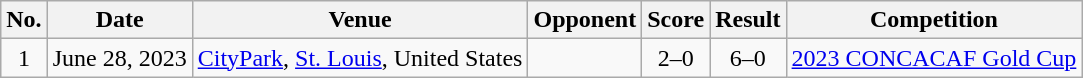<table class="wikitable sortable">
<tr>
<th scope="col">No.</th>
<th scope="col">Date</th>
<th scope="col">Venue</th>
<th scope="col">Opponent</th>
<th scope="col">Score</th>
<th scope="col">Result</th>
<th scope="col">Competition</th>
</tr>
<tr>
<td style="text-align:center">1</td>
<td>June 28, 2023</td>
<td><a href='#'>CityPark</a>, <a href='#'>St. Louis</a>, United States</td>
<td></td>
<td style="text-align:center">2–0</td>
<td style="text-align:center">6–0</td>
<td><a href='#'>2023 CONCACAF Gold Cup</a></td>
</tr>
</table>
